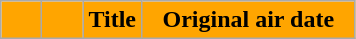<table class=wikitable style="background:#FFFFFF">
<tr>
<th style="background:#FFA500; width:20px"></th>
<th style="background:#FFA500; width:20px"></th>
<th style="background:#FFA500">Title</th>
<th style="background:#FFA500; width:135px">Original air date<br>




</th>
</tr>
</table>
